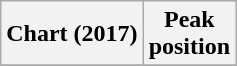<table class="wikitable plainrowheaders" style="text-align:center">
<tr>
<th scope="col">Chart (2017)</th>
<th scope="col">Peak<br> position</th>
</tr>
<tr>
</tr>
</table>
